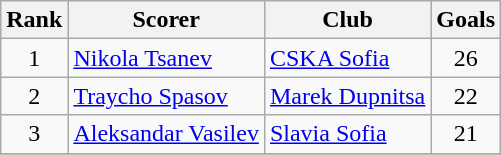<table class="wikitable" style="text-align:center">
<tr>
<th>Rank</th>
<th>Scorer</th>
<th>Club</th>
<th>Goals</th>
</tr>
<tr>
<td rowspan="1">1</td>
<td align="left"> <a href='#'>Nikola Tsanev</a></td>
<td align="left"><a href='#'>CSKA Sofia</a></td>
<td rowspan="1">26</td>
</tr>
<tr>
<td rowspan="1">2</td>
<td align="left"> <a href='#'>Traycho Spasov</a></td>
<td align="left"><a href='#'>Marek Dupnitsa</a></td>
<td rowspan="1">22</td>
</tr>
<tr>
<td rowspan="1">3</td>
<td align="left"> <a href='#'>Aleksandar Vasilev</a></td>
<td align="left"><a href='#'>Slavia Sofia</a></td>
<td rowspan="1">21</td>
</tr>
<tr>
</tr>
</table>
